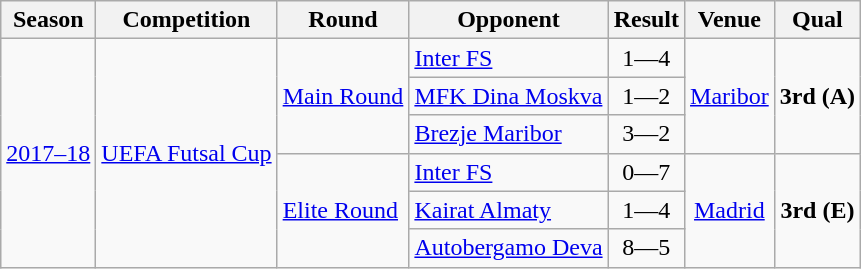<table class="wikitable">
<tr>
<th>Season</th>
<th>Competition</th>
<th>Round</th>
<th>Opponent</th>
<th>Result</th>
<th>Venue</th>
<th>Qual</th>
</tr>
<tr>
<td rowspan=6><a href='#'>2017–18</a></td>
<td rowspan=6 align=center><a href='#'>UEFA Futsal Cup</a></td>
<td rowspan=3><a href='#'>Main Round</a></td>
<td> <a href='#'>Inter FS</a></td>
<td align=center>1—4</td>
<td rowspan=3 align=center><a href='#'>Maribor</a></td>
<td rowspan=3 align=center><strong>3rd (A)</strong></td>
</tr>
<tr>
<td> <a href='#'>MFK Dina Moskva</a></td>
<td align=center>1—2</td>
</tr>
<tr>
<td> <a href='#'>Brezje Maribor</a></td>
<td align=center>3—2</td>
</tr>
<tr>
<td rowspan=3><a href='#'>Elite Round</a></td>
<td> <a href='#'>Inter FS</a></td>
<td align=center>0—7</td>
<td rowspan=3 align=center><a href='#'>Madrid</a></td>
<td rowspan=3 align=center><strong>3rd (E)</strong></td>
</tr>
<tr>
<td> <a href='#'>Kairat Almaty</a></td>
<td align=center>1—4</td>
</tr>
<tr>
<td> <a href='#'>Autobergamo Deva</a></td>
<td align=center>8—5</td>
</tr>
</table>
